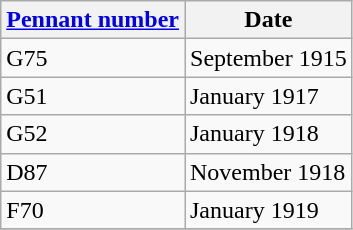<table class="wikitable" style="text-align:left">
<tr>
<th scope="col"><a href='#'>Pennant number</a></th>
<th>Date</th>
</tr>
<tr>
<td scope="row">G75</td>
<td>September 1915</td>
</tr>
<tr>
<td scope="row">G51</td>
<td>January 1917</td>
</tr>
<tr>
<td scope="row">G52</td>
<td>January 1918</td>
</tr>
<tr>
<td scope="row">D87</td>
<td>November 1918</td>
</tr>
<tr>
<td scope="row">F70</td>
<td>January 1919</td>
</tr>
<tr>
</tr>
</table>
